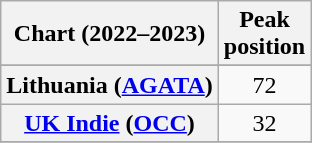<table class="wikitable sortable plainrowheaders" style="text-align:center">
<tr>
<th scope="col">Chart (2022–2023)</th>
<th scope="col">Peak<br>position</th>
</tr>
<tr>
</tr>
<tr>
</tr>
<tr>
<th scope="row">Lithuania (<a href='#'>AGATA</a>)</th>
<td>72</td>
</tr>
<tr>
<th scope="row"><a href='#'>UK Indie</a> (<a href='#'>OCC</a>)</th>
<td>32</td>
</tr>
<tr>
</tr>
</table>
